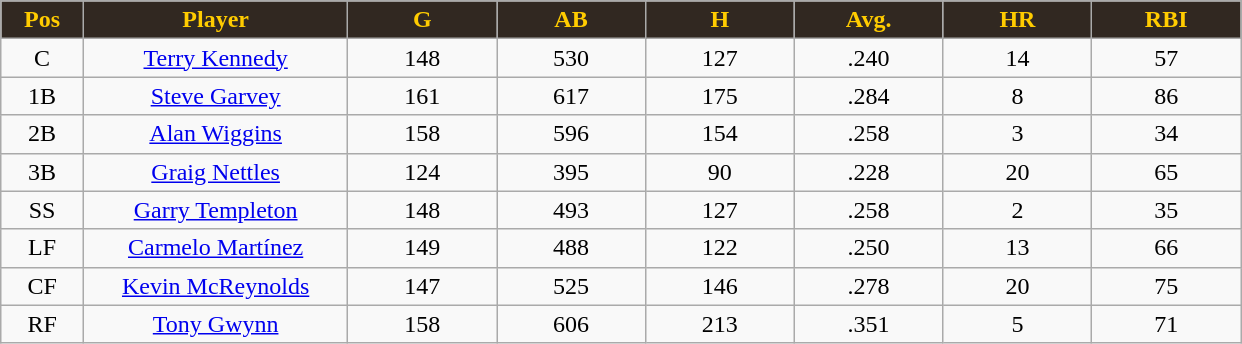<table class="wikitable sortable">
<tr>
<th style="background:#312821; color:#FFCC00"  width="5%">Pos</th>
<th style="background:#312821; color:#FFCC00"  width="16%">Player</th>
<th style="background:#312821; color:#FFCC00"  width="9%">G</th>
<th style="background:#312821; color:#FFCC00"  width="9%">AB</th>
<th style="background:#312821; color:#FFCC00"  width="9%">H</th>
<th style="background:#312821; color:#FFCC00"  width="9%">Avg.</th>
<th style="background:#312821; color:#FFCC00"  width="9%">HR</th>
<th style="background:#312821; color:#FFCC00"  width="9%">RBI</th>
</tr>
<tr align="center">
<td>C</td>
<td><a href='#'>Terry Kennedy</a></td>
<td>148</td>
<td>530</td>
<td>127</td>
<td>.240</td>
<td>14</td>
<td>57</td>
</tr>
<tr align="center">
<td>1B</td>
<td><a href='#'>Steve Garvey</a></td>
<td>161</td>
<td>617</td>
<td>175</td>
<td>.284</td>
<td>8</td>
<td>86</td>
</tr>
<tr align="center">
<td>2B</td>
<td><a href='#'>Alan Wiggins</a></td>
<td>158</td>
<td>596</td>
<td>154</td>
<td>.258</td>
<td>3</td>
<td>34</td>
</tr>
<tr align="center">
<td>3B</td>
<td><a href='#'>Graig Nettles</a></td>
<td>124</td>
<td>395</td>
<td>90</td>
<td>.228</td>
<td>20</td>
<td>65</td>
</tr>
<tr align="center">
<td>SS</td>
<td><a href='#'>Garry Templeton</a></td>
<td>148</td>
<td>493</td>
<td>127</td>
<td>.258</td>
<td>2</td>
<td>35</td>
</tr>
<tr align="center">
<td>LF</td>
<td><a href='#'>Carmelo Martínez</a></td>
<td>149</td>
<td>488</td>
<td>122</td>
<td>.250</td>
<td>13</td>
<td>66</td>
</tr>
<tr align="center">
<td>CF</td>
<td><a href='#'>Kevin McReynolds</a></td>
<td>147</td>
<td>525</td>
<td>146</td>
<td>.278</td>
<td>20</td>
<td>75</td>
</tr>
<tr align="center">
<td>RF</td>
<td><a href='#'>Tony Gwynn</a></td>
<td>158</td>
<td>606</td>
<td>213</td>
<td>.351</td>
<td>5</td>
<td>71</td>
</tr>
</table>
